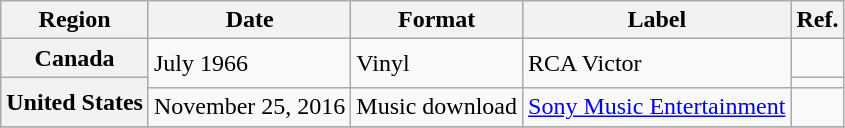<table class="wikitable plainrowheaders">
<tr>
<th scope="col">Region</th>
<th scope="col">Date</th>
<th scope="col">Format</th>
<th scope="col">Label</th>
<th scope="col">Ref.</th>
</tr>
<tr>
<th scope="row">Canada</th>
<td rowspan="2">July 1966</td>
<td rowspan="2">Vinyl</td>
<td rowspan="2">RCA Victor</td>
<td></td>
</tr>
<tr>
<th scope="row" rowspan="2">United States</th>
<td></td>
</tr>
<tr>
<td>November 25, 2016</td>
<td>Music download</td>
<td><a href='#'>Sony Music Entertainment</a></td>
<td></td>
</tr>
<tr>
</tr>
</table>
